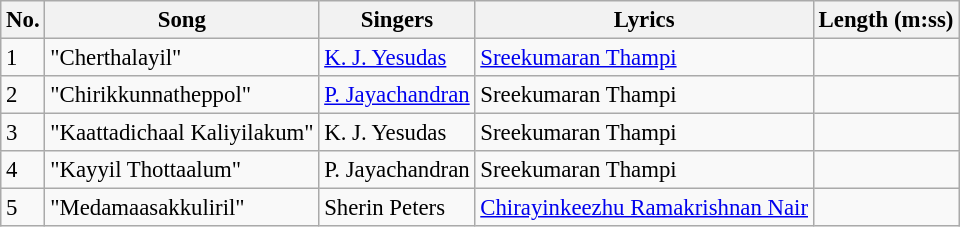<table class="wikitable" style="font-size:95%;">
<tr>
<th>No.</th>
<th>Song</th>
<th>Singers</th>
<th>Lyrics</th>
<th>Length (m:ss)</th>
</tr>
<tr>
<td>1</td>
<td>"Cherthalayil"</td>
<td><a href='#'>K. J. Yesudas</a></td>
<td><a href='#'>Sreekumaran Thampi</a></td>
<td></td>
</tr>
<tr>
<td>2</td>
<td>"Chirikkunnatheppol"</td>
<td><a href='#'>P. Jayachandran</a></td>
<td>Sreekumaran Thampi</td>
<td></td>
</tr>
<tr>
<td>3</td>
<td>"Kaattadichaal Kaliyilakum"</td>
<td>K. J. Yesudas</td>
<td>Sreekumaran Thampi</td>
<td></td>
</tr>
<tr>
<td>4</td>
<td>"Kayyil Thottaalum"</td>
<td>P. Jayachandran</td>
<td>Sreekumaran Thampi</td>
<td></td>
</tr>
<tr>
<td>5</td>
<td>"Medamaasakkuliril"</td>
<td>Sherin Peters</td>
<td><a href='#'>Chirayinkeezhu Ramakrishnan Nair</a></td>
<td></td>
</tr>
</table>
